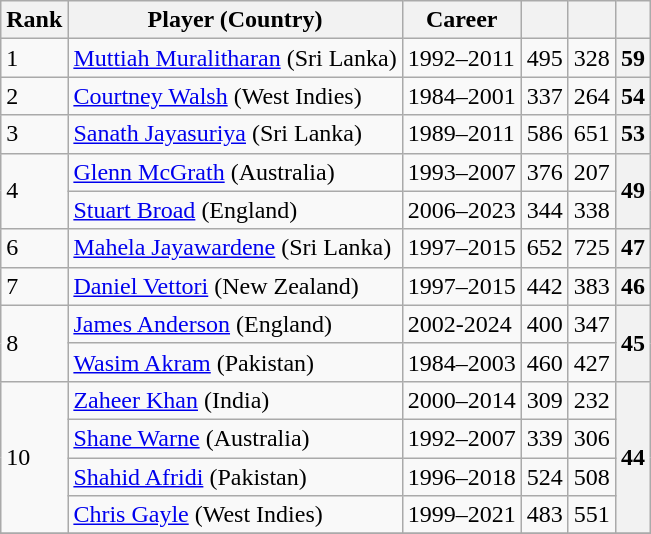<table class="wikitable sortable">
<tr>
<th>Rank</th>
<th>Player (Country)</th>
<th>Career</th>
<th></th>
<th></th>
<th></th>
</tr>
<tr>
<td>1</td>
<td><a href='#'>Muttiah Muralitharan</a> (Sri Lanka)</td>
<td>1992–2011</td>
<td>495</td>
<td>328</td>
<th>59</th>
</tr>
<tr>
<td>2</td>
<td><a href='#'>Courtney Walsh</a> (West Indies)</td>
<td>1984–2001</td>
<td>337</td>
<td>264</td>
<th>54</th>
</tr>
<tr>
<td>3</td>
<td><a href='#'>Sanath Jayasuriya</a> (Sri Lanka)</td>
<td>1989–2011</td>
<td>586</td>
<td>651</td>
<th>53</th>
</tr>
<tr>
<td rowspan=2>4</td>
<td><a href='#'>Glenn McGrath</a> (Australia)</td>
<td>1993–2007</td>
<td>376</td>
<td>207</td>
<th rowspan=2>49</th>
</tr>
<tr>
<td><a href='#'>Stuart Broad</a> (England)</td>
<td>2006–2023</td>
<td>344</td>
<td>338</td>
</tr>
<tr>
<td>6</td>
<td><a href='#'>Mahela Jayawardene</a> (Sri Lanka)</td>
<td>1997–2015</td>
<td>652</td>
<td>725</td>
<th>47</th>
</tr>
<tr>
<td>7</td>
<td><a href='#'>Daniel Vettori</a> (New Zealand)</td>
<td>1997–2015</td>
<td>442</td>
<td>383</td>
<th>46</th>
</tr>
<tr>
<td rowspan=2>8</td>
<td><a href='#'>James Anderson</a> (England)</td>
<td>2002-2024</td>
<td>400</td>
<td>347</td>
<th rowspan=2>45</th>
</tr>
<tr>
<td><a href='#'>Wasim Akram</a> (Pakistan)</td>
<td>1984–2003</td>
<td>460</td>
<td>427</td>
</tr>
<tr>
<td rowspan=4>10</td>
<td><a href='#'>Zaheer Khan</a> (India)</td>
<td>2000–2014</td>
<td>309</td>
<td>232</td>
<th rowspan=4>44</th>
</tr>
<tr>
<td><a href='#'>Shane Warne</a> (Australia)</td>
<td>1992–2007</td>
<td>339</td>
<td>306</td>
</tr>
<tr>
<td><a href='#'>Shahid Afridi</a> (Pakistan)</td>
<td>1996–2018</td>
<td>524</td>
<td>508</td>
</tr>
<tr>
<td><a href='#'>Chris Gayle</a> (West Indies)</td>
<td>1999–2021</td>
<td>483</td>
<td>551</td>
</tr>
<tr>
</tr>
</table>
